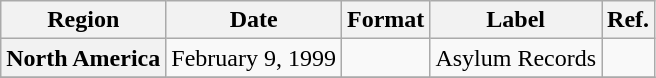<table class="wikitable plainrowheaders">
<tr>
<th scope="col">Region</th>
<th scope="col">Date</th>
<th scope="col">Format</th>
<th scope="col">Label</th>
<th scope="col">Ref.</th>
</tr>
<tr>
<th scope="row">North America</th>
<td>February 9, 1999</td>
<td></td>
<td>Asylum Records</td>
<td></td>
</tr>
<tr>
</tr>
</table>
